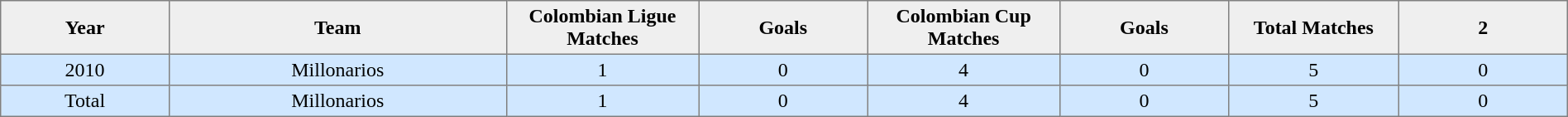<table cellpadding=3 cellspacing=0 width=100% width=40% border=1 style="border-collapse:collapse"|>
<tr align=center bgcolor=#efefef>
<th width=5%>Year</th>
<th width=10%>Team</th>
<th width=5%>Colombian Ligue Matches</th>
<th width=5%>Goals</th>
<th width=5%>Colombian Cup Matches</th>
<th width=5%>Goals</th>
<th width=5%>Total Matches</th>
<th width=5%>2</th>
</tr>
<tr align=center bgcolor=#d0e7ff>
<td>2010</td>
<td>Millonarios</td>
<td>1</td>
<td>0</td>
<td>4</td>
<td>0</td>
<td>5</td>
<td>0</td>
</tr>
<tr align=center bgcolor=#d0e7ff>
<td>Total</td>
<td>Millonarios</td>
<td>1</td>
<td>0</td>
<td>4</td>
<td>0</td>
<td>5</td>
<td>0</td>
</tr>
</table>
